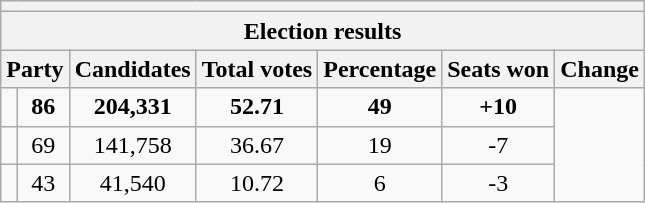<table class=wikitable>
<tr>
<th colspan=7></th>
</tr>
<tr>
<th colspan=7>Election results</th>
</tr>
<tr>
<th colspan=2>Party</th>
<th>Candidates</th>
<th>Total votes</th>
<th>Percentage</th>
<th>Seats won</th>
<th>Change</th>
</tr>
<tr>
<td></td>
<td align=center><strong>86</strong></td>
<td align=center><strong>204,331</strong></td>
<td align=center><strong>52.71</strong></td>
<td align=center><strong>49</strong></td>
<td align=center><strong>+10</strong></td>
</tr>
<tr>
<td></td>
<td align=center>69</td>
<td align=center>141,758</td>
<td align=center>36.67</td>
<td align=center>19</td>
<td align=center>-7</td>
</tr>
<tr>
<td></td>
<td align=center>43</td>
<td align=center>41,540</td>
<td align=center>10.72</td>
<td align=center>6</td>
<td align=center>-3</td>
</tr>
</table>
